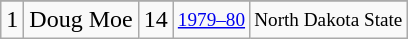<table class="wikitable">
<tr>
</tr>
<tr>
<td>1</td>
<td>Doug Moe</td>
<td>14</td>
<td style="font-size:80%;"><a href='#'>1979–80</a></td>
<td style="font-size:80%;">North Dakota State</td>
</tr>
</table>
